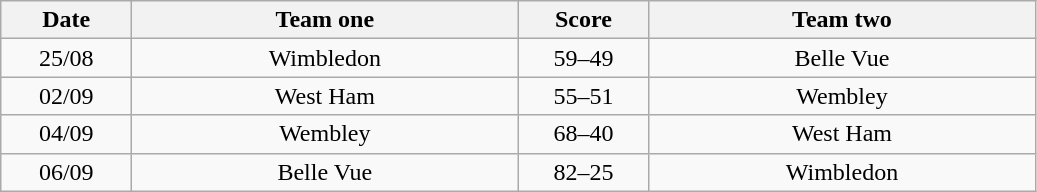<table class="wikitable" style="text-align: center">
<tr>
<th width=80>Date</th>
<th width=250>Team one</th>
<th width=80>Score</th>
<th width=250>Team two</th>
</tr>
<tr>
<td>25/08</td>
<td>Wimbledon</td>
<td>59–49</td>
<td>Belle Vue</td>
</tr>
<tr>
<td>02/09</td>
<td>West Ham</td>
<td>55–51</td>
<td>Wembley</td>
</tr>
<tr>
<td>04/09</td>
<td>Wembley</td>
<td>68–40</td>
<td>West Ham</td>
</tr>
<tr>
<td>06/09</td>
<td>Belle Vue</td>
<td>82–25</td>
<td>Wimbledon</td>
</tr>
</table>
